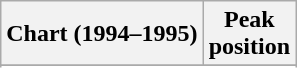<table class="wikitable sortable">
<tr>
<th align="left">Chart (1994–1995)</th>
<th align="center">Peak<br>position</th>
</tr>
<tr>
</tr>
<tr>
</tr>
<tr>
</tr>
</table>
